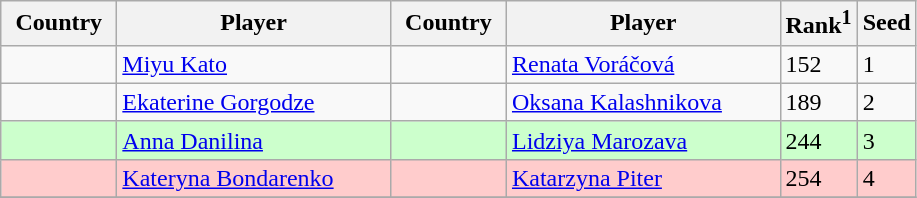<table class="sortable wikitable">
<tr>
<th width="70">Country</th>
<th width="175">Player</th>
<th width="70">Country</th>
<th width="175">Player</th>
<th>Rank<sup>1</sup></th>
<th>Seed</th>
</tr>
<tr>
<td></td>
<td><a href='#'>Miyu Kato</a></td>
<td></td>
<td><a href='#'>Renata Voráčová</a></td>
<td>152</td>
<td>1</td>
</tr>
<tr>
<td></td>
<td><a href='#'>Ekaterine Gorgodze</a></td>
<td></td>
<td><a href='#'>Oksana Kalashnikova</a></td>
<td>189</td>
<td>2</td>
</tr>
<tr style="background:#cfc;">
<td></td>
<td><a href='#'>Anna Danilina</a></td>
<td></td>
<td><a href='#'>Lidziya Marozava</a></td>
<td>244</td>
<td>3</td>
</tr>
<tr style="background:#fcc;">
<td></td>
<td><a href='#'>Kateryna Bondarenko</a></td>
<td></td>
<td><a href='#'>Katarzyna Piter</a></td>
<td>254</td>
<td>4</td>
</tr>
<tr>
</tr>
</table>
